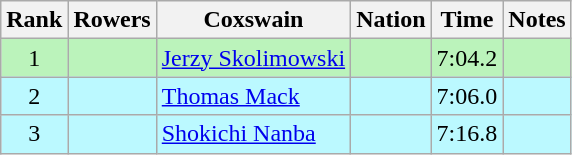<table class="wikitable sortable" style="text-align:center">
<tr>
<th>Rank</th>
<th>Rowers</th>
<th>Coxswain</th>
<th>Nation</th>
<th>Time</th>
<th>Notes</th>
</tr>
<tr bgcolor=bbf3bb>
<td>1</td>
<td align=left></td>
<td align=left><a href='#'>Jerzy Skolimowski</a></td>
<td align=left></td>
<td>7:04.2</td>
<td></td>
</tr>
<tr bgcolor=bbf9ff>
<td>2</td>
<td align=left></td>
<td align=left><a href='#'>Thomas Mack</a></td>
<td align=left></td>
<td>7:06.0</td>
<td></td>
</tr>
<tr bgcolor=bbf9ff>
<td>3</td>
<td align=left></td>
<td align=left><a href='#'>Shokichi Nanba</a></td>
<td align=left></td>
<td>7:16.8</td>
<td></td>
</tr>
</table>
